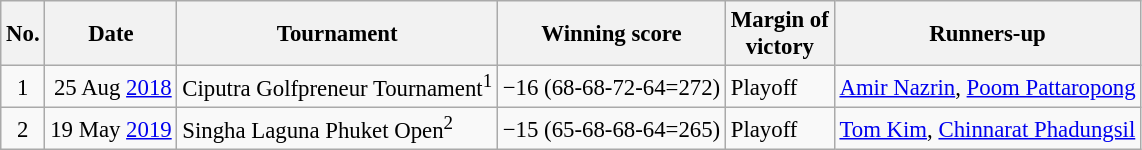<table class="wikitable" style="font-size:95%;">
<tr>
<th>No.</th>
<th>Date</th>
<th>Tournament</th>
<th>Winning score</th>
<th>Margin of<br>victory</th>
<th>Runners-up</th>
</tr>
<tr>
<td align=center>1</td>
<td align=right>25 Aug <a href='#'>2018</a></td>
<td>Ciputra Golfpreneur Tournament<sup>1</sup></td>
<td>−16 (68-68-72-64=272)</td>
<td>Playoff</td>
<td> <a href='#'>Amir Nazrin</a>,  <a href='#'>Poom Pattaropong</a></td>
</tr>
<tr>
<td align=center>2</td>
<td align=right>19 May <a href='#'>2019</a></td>
<td>Singha Laguna Phuket Open<sup>2</sup></td>
<td>−15 (65-68-68-64=265)</td>
<td>Playoff</td>
<td> <a href='#'>Tom Kim</a>,  <a href='#'>Chinnarat Phadungsil</a></td>
</tr>
</table>
